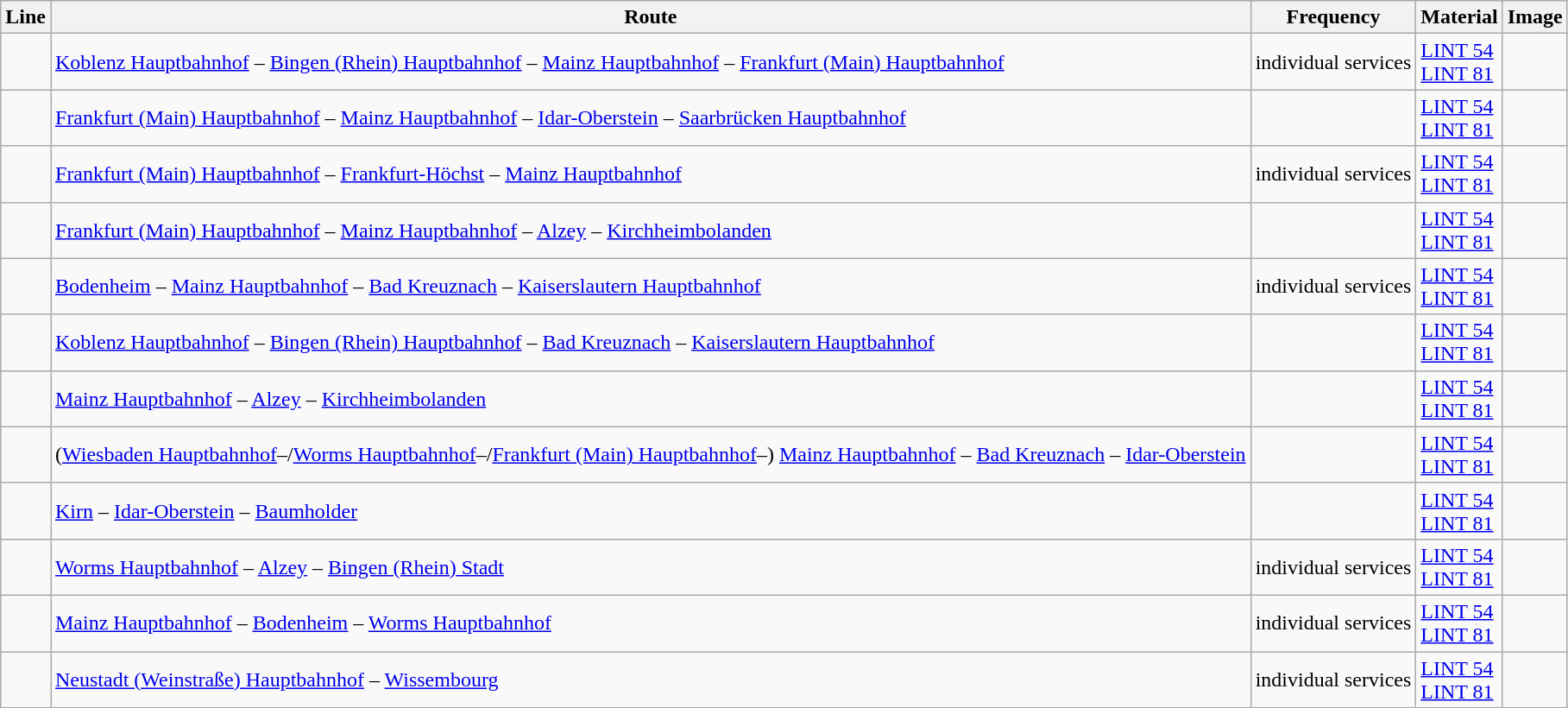<table class="wikitable sortable" style>
<tr>
<th>Line</th>
<th>Route</th>
<th>Frequency</th>
<th>Material</th>
<th>Image</th>
</tr>
<tr>
<td></td>
<td><a href='#'>Koblenz Hauptbahnhof</a> – <a href='#'>Bingen (Rhein) Hauptbahnhof</a> – <a href='#'>Mainz Hauptbahnhof</a> – <a href='#'>Frankfurt (Main) Hauptbahnhof</a></td>
<td>individual services</td>
<td><a href='#'>LINT 54</a><br><a href='#'>LINT 81</a></td>
<td></td>
</tr>
<tr>
<td></td>
<td><a href='#'>Frankfurt (Main) Hauptbahnhof</a> – <a href='#'>Mainz Hauptbahnhof</a> – <a href='#'>Idar-Oberstein</a> – <a href='#'>Saarbrücken Hauptbahnhof</a></td>
<td></td>
<td><a href='#'>LINT 54</a><br><a href='#'>LINT 81</a></td>
<td></td>
</tr>
<tr>
<td></td>
<td><a href='#'>Frankfurt (Main) Hauptbahnhof</a> – <a href='#'>Frankfurt-Höchst</a> – <a href='#'>Mainz Hauptbahnhof</a></td>
<td>individual services</td>
<td><a href='#'>LINT 54</a><br><a href='#'>LINT 81</a></td>
<td></td>
</tr>
<tr>
<td></td>
<td><a href='#'>Frankfurt (Main) Hauptbahnhof</a> – <a href='#'>Mainz Hauptbahnhof</a> – <a href='#'>Alzey</a> – <a href='#'>Kirchheimbolanden</a></td>
<td></td>
<td><a href='#'>LINT 54</a><br><a href='#'>LINT 81</a></td>
<td></td>
</tr>
<tr>
<td></td>
<td><a href='#'>Bodenheim</a> – <a href='#'>Mainz Hauptbahnhof</a> – <a href='#'>Bad Kreuznach</a> – <a href='#'>Kaiserslautern Hauptbahnhof</a></td>
<td>individual services</td>
<td><a href='#'>LINT 54</a><br><a href='#'>LINT 81</a></td>
<td></td>
</tr>
<tr>
<td></td>
<td><a href='#'>Koblenz Hauptbahnhof</a> – <a href='#'>Bingen (Rhein) Hauptbahnhof</a> – <a href='#'>Bad Kreuznach</a> – <a href='#'>Kaiserslautern Hauptbahnhof</a></td>
<td></td>
<td><a href='#'>LINT 54</a><br><a href='#'>LINT 81</a></td>
<td></td>
</tr>
<tr>
<td></td>
<td><a href='#'>Mainz Hauptbahnhof</a> – <a href='#'>Alzey</a> – <a href='#'>Kirchheimbolanden</a></td>
<td></td>
<td><a href='#'>LINT 54</a><br><a href='#'>LINT 81</a></td>
<td></td>
</tr>
<tr>
<td></td>
<td>(<a href='#'>Wiesbaden Hauptbahnhof</a>–/<a href='#'>Worms Hauptbahnhof</a>–/<a href='#'>Frankfurt (Main) Hauptbahnhof</a>–) <a href='#'>Mainz Hauptbahnhof</a> – <a href='#'>Bad Kreuznach</a> – <a href='#'>Idar-Oberstein</a></td>
<td></td>
<td><a href='#'>LINT 54</a><br><a href='#'>LINT 81</a></td>
<td></td>
</tr>
<tr>
<td></td>
<td><a href='#'>Kirn</a> – <a href='#'>Idar-Oberstein</a> – <a href='#'>Baumholder</a></td>
<td></td>
<td><a href='#'>LINT 54</a><br><a href='#'>LINT 81</a></td>
<td></td>
</tr>
<tr>
<td></td>
<td><a href='#'>Worms Hauptbahnhof</a> – <a href='#'>Alzey</a> – <a href='#'>Bingen (Rhein) Stadt</a></td>
<td>individual services</td>
<td><a href='#'>LINT 54</a><br><a href='#'>LINT 81</a></td>
<td></td>
</tr>
<tr>
<td></td>
<td><a href='#'>Mainz Hauptbahnhof</a> – <a href='#'>Bodenheim</a> – <a href='#'>Worms Hauptbahnhof</a></td>
<td>individual services</td>
<td><a href='#'>LINT 54</a><br><a href='#'>LINT 81</a></td>
<td></td>
</tr>
<tr>
<td></td>
<td><a href='#'>Neustadt (Weinstraße) Hauptbahnhof</a> – <a href='#'>Wissembourg</a></td>
<td>individual services</td>
<td><a href='#'>LINT 54</a><br><a href='#'>LINT 81</a></td>
<td></td>
</tr>
</table>
